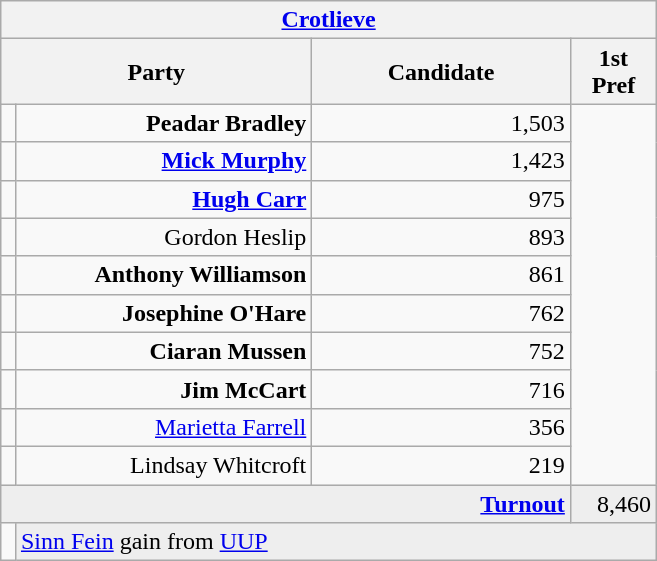<table class="wikitable">
<tr>
<th colspan="4" align="center"><a href='#'>Crotlieve</a></th>
</tr>
<tr>
<th colspan="2" align="center" width=200>Party</th>
<th width=165>Candidate</th>
<th width=50>1st Pref</th>
</tr>
<tr>
<td></td>
<td align="right"><strong>Peadar Bradley</strong></td>
<td align="right">1,503</td>
</tr>
<tr>
<td></td>
<td align="right"><strong><a href='#'>Mick Murphy</a></strong></td>
<td align="right">1,423</td>
</tr>
<tr>
<td></td>
<td align="right"><strong><a href='#'>Hugh Carr</a></strong></td>
<td align="right">975</td>
</tr>
<tr>
<td></td>
<td align="right">Gordon Heslip</td>
<td align="right">893</td>
</tr>
<tr>
<td></td>
<td align="right"><strong>Anthony Williamson</strong></td>
<td align="right">861</td>
</tr>
<tr>
<td></td>
<td align="right"><strong>Josephine O'Hare</strong></td>
<td align="right">762</td>
</tr>
<tr>
<td></td>
<td align="right"><strong>Ciaran Mussen</strong></td>
<td align="right">752</td>
</tr>
<tr>
<td></td>
<td align="right"><strong>Jim McCart</strong></td>
<td align="right">716</td>
</tr>
<tr>
<td></td>
<td align="right"><a href='#'>Marietta Farrell</a></td>
<td align="right">356</td>
</tr>
<tr>
<td></td>
<td align="right">Lindsay Whitcroft</td>
<td align="right">219</td>
</tr>
<tr bgcolor="EEEEEE">
<td colspan=3 align="right"><strong><a href='#'>Turnout</a></strong></td>
<td align="right">8,460</td>
</tr>
<tr>
<td bgcolor=></td>
<td colspan=3 bgcolor="EEEEEE"><a href='#'>Sinn Fein</a> gain from <a href='#'>UUP</a></td>
</tr>
</table>
